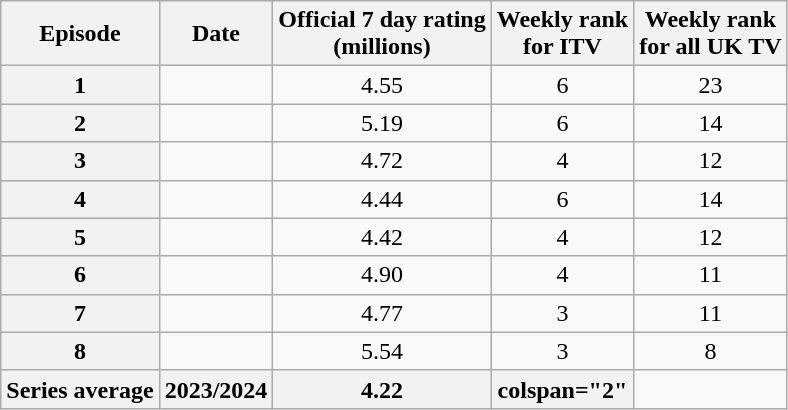<table class="wikitable sortable" style="text-align:center">
<tr>
<th scope="col">Episode</th>
<th scope="col">Date</th>
<th scope="col">Official 7 day rating<br>(millions)</th>
<th scope="col">Weekly rank<br>for ITV</th>
<th scope="col">Weekly rank<br>for all UK TV</th>
</tr>
<tr>
<th scope="row">1</th>
<td></td>
<td>4.55</td>
<td>6</td>
<td>23</td>
</tr>
<tr>
<th scope="row">2</th>
<td></td>
<td>5.19</td>
<td>6</td>
<td>14</td>
</tr>
<tr>
<th scope="row">3</th>
<td></td>
<td>4.72</td>
<td>4</td>
<td>12</td>
</tr>
<tr>
<th scope="row">4</th>
<td></td>
<td>4.44</td>
<td>6</td>
<td>14</td>
</tr>
<tr>
<th scope="row">5</th>
<td></td>
<td>4.42</td>
<td>4</td>
<td>12</td>
</tr>
<tr>
<th scope="row">6</th>
<td></td>
<td>4.90</td>
<td>4</td>
<td>11</td>
</tr>
<tr>
<th scope="row">7</th>
<td></td>
<td>4.77</td>
<td>3</td>
<td>11</td>
</tr>
<tr>
<th scope="row">8</th>
<td></td>
<td>5.54</td>
<td>3</td>
<td>8</td>
</tr>
<tr>
<th scope="row">Series average</th>
<th>2023/2024</th>
<th>4.22</th>
<th>colspan="2" </th>
</tr>
</table>
